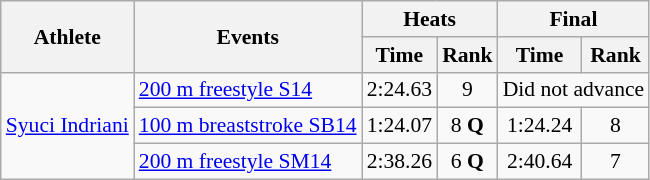<table class=wikitable style="font-size:90%">
<tr>
<th rowspan="2">Athlete</th>
<th rowspan="2">Events</th>
<th colspan="2">Heats</th>
<th colspan="2">Final</th>
</tr>
<tr>
<th>Time</th>
<th>Rank</th>
<th>Time</th>
<th>Rank</th>
</tr>
<tr align=center>
<td align=left rowspan="3"><a href='#'>Syuci Indriani</a></td>
<td align=left><a href='#'>200 m freestyle S14</a></td>
<td>2:24.63</td>
<td>9</td>
<td colspan=2>Did not advance</td>
</tr>
<tr align=center>
<td align=left><a href='#'>100 m breaststroke SB14</a></td>
<td>1:24.07</td>
<td>8 <strong>Q</strong></td>
<td>1:24.24</td>
<td>8</td>
</tr>
<tr align=center>
<td align=left><a href='#'>200 m freestyle SM14</a></td>
<td>2:38.26</td>
<td>6 <strong>Q</strong></td>
<td>2:40.64</td>
<td>7</td>
</tr>
</table>
